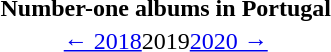<table class="toc" id="toc" summary="Contents">
<tr>
<th>Number-one albums in Portugal</th>
</tr>
<tr>
<td align="center"><a href='#'>← 2018</a>2019<a href='#'>2020 →</a></td>
</tr>
</table>
